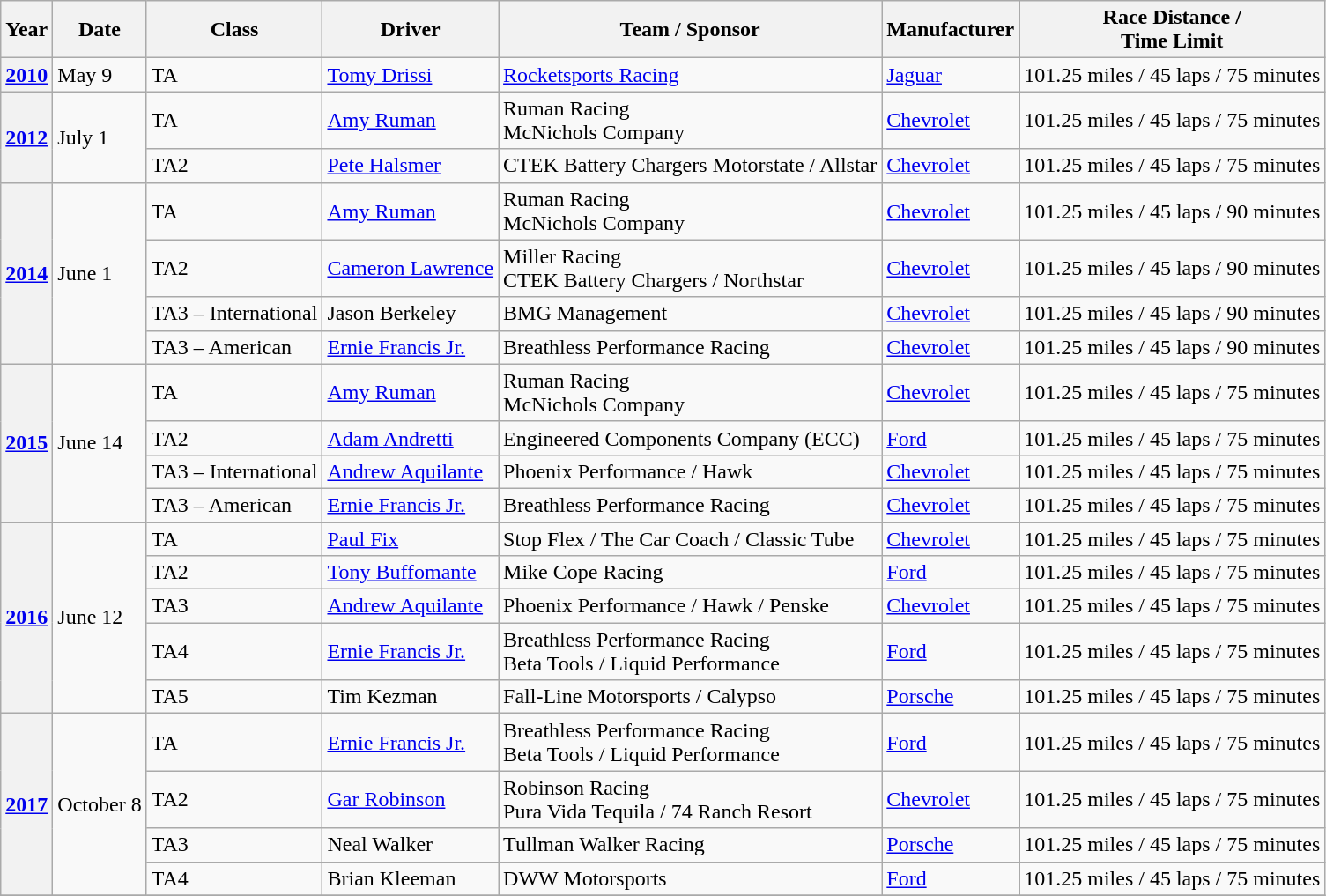<table class="wikitable">
<tr>
<th>Year</th>
<th>Date</th>
<th>Class</th>
<th>Driver</th>
<th>Team / Sponsor</th>
<th>Manufacturer</th>
<th>Race Distance /<br>Time Limit</th>
</tr>
<tr>
<th><a href='#'>2010</a></th>
<td>May 9</td>
<td>TA</td>
<td> <a href='#'>Tomy Drissi</a></td>
<td><a href='#'>Rocketsports Racing</a></td>
<td><a href='#'>Jaguar</a></td>
<td>101.25 miles / 45 laps / 75 minutes</td>
</tr>
<tr>
<th rowspan=2><a href='#'>2012</a></th>
<td rowspan=2>July 1</td>
<td>TA</td>
<td> <a href='#'>Amy Ruman</a></td>
<td>Ruman Racing<br>McNichols Company</td>
<td><a href='#'>Chevrolet</a></td>
<td>101.25 miles / 45 laps / 75 minutes</td>
</tr>
<tr>
<td>TA2</td>
<td> <a href='#'>Pete Halsmer</a></td>
<td>CTEK Battery Chargers  Motorstate / Allstar</td>
<td><a href='#'>Chevrolet</a></td>
<td>101.25 miles / 45 laps / 75 minutes</td>
</tr>
<tr>
<th rowspan=4><a href='#'>2014</a></th>
<td rowspan=4>June 1</td>
<td>TA</td>
<td> <a href='#'>Amy Ruman</a></td>
<td>Ruman Racing<br>McNichols Company</td>
<td><a href='#'>Chevrolet</a></td>
<td>101.25 miles / 45 laps / 90 minutes</td>
</tr>
<tr>
<td>TA2</td>
<td> <a href='#'>Cameron Lawrence</a></td>
<td>Miller Racing<br>CTEK Battery Chargers / Northstar</td>
<td><a href='#'>Chevrolet</a></td>
<td>101.25 miles / 45 laps / 90 minutes</td>
</tr>
<tr>
<td>TA3 – International</td>
<td> Jason Berkeley</td>
<td>BMG Management</td>
<td><a href='#'>Chevrolet</a></td>
<td>101.25 miles / 45 laps / 90 minutes</td>
</tr>
<tr>
<td>TA3 – American</td>
<td> <a href='#'>Ernie Francis Jr.</a></td>
<td>Breathless Performance Racing</td>
<td><a href='#'>Chevrolet</a></td>
<td>101.25 miles / 45 laps / 90 minutes</td>
</tr>
<tr>
<th rowspan=4><a href='#'>2015</a></th>
<td rowspan=4>June 14</td>
<td>TA</td>
<td> <a href='#'>Amy Ruman</a></td>
<td>Ruman Racing<br>McNichols Company</td>
<td><a href='#'>Chevrolet</a></td>
<td>101.25 miles / 45 laps / 75 minutes</td>
</tr>
<tr>
<td>TA2</td>
<td> <a href='#'>Adam Andretti</a></td>
<td>Engineered Components Company (ECC)</td>
<td><a href='#'>Ford</a></td>
<td>101.25 miles / 45 laps / 75 minutes</td>
</tr>
<tr>
<td>TA3 – International</td>
<td> <a href='#'>Andrew Aquilante</a></td>
<td>Phoenix Performance / Hawk</td>
<td><a href='#'>Chevrolet</a></td>
<td>101.25 miles / 45 laps / 75 minutes</td>
</tr>
<tr>
<td>TA3 – American</td>
<td> <a href='#'>Ernie Francis Jr.</a></td>
<td>Breathless Performance Racing</td>
<td><a href='#'>Chevrolet</a></td>
<td>101.25 miles / 45 laps / 75 minutes</td>
</tr>
<tr>
<th rowspan=5><a href='#'>2016</a></th>
<td rowspan=5>June 12</td>
<td>TA</td>
<td> <a href='#'>Paul Fix</a></td>
<td>Stop Flex / The Car Coach / Classic Tube</td>
<td><a href='#'>Chevrolet</a></td>
<td>101.25 miles / 45 laps / 75 minutes</td>
</tr>
<tr>
<td>TA2</td>
<td> <a href='#'>Tony Buffomante</a></td>
<td>Mike Cope Racing</td>
<td><a href='#'>Ford</a></td>
<td>101.25 miles / 45 laps / 75 minutes</td>
</tr>
<tr>
<td>TA3</td>
<td> <a href='#'>Andrew Aquilante</a></td>
<td>Phoenix Performance / Hawk / Penske</td>
<td><a href='#'>Chevrolet</a></td>
<td>101.25 miles / 45 laps / 75 minutes</td>
</tr>
<tr>
<td>TA4</td>
<td> <a href='#'>Ernie Francis Jr.</a></td>
<td>Breathless Performance Racing<br>Beta Tools / Liquid Performance</td>
<td><a href='#'>Ford</a></td>
<td>101.25 miles / 45 laps / 75 minutes</td>
</tr>
<tr>
<td>TA5</td>
<td> Tim Kezman</td>
<td>Fall-Line Motorsports / Calypso</td>
<td><a href='#'>Porsche</a></td>
<td>101.25 miles / 45 laps / 75 minutes</td>
</tr>
<tr>
<th rowspan=4><a href='#'>2017</a></th>
<td rowspan=4>October 8</td>
<td>TA</td>
<td> <a href='#'>Ernie Francis Jr.</a></td>
<td>Breathless Performance Racing<br>Beta Tools / Liquid Performance</td>
<td><a href='#'>Ford</a></td>
<td>101.25 miles / 45 laps / 75 minutes</td>
</tr>
<tr>
<td>TA2</td>
<td> <a href='#'>Gar Robinson</a></td>
<td>Robinson Racing<br>Pura Vida Tequila / 74 Ranch Resort</td>
<td><a href='#'>Chevrolet</a></td>
<td>101.25 miles / 45 laps / 75 minutes</td>
</tr>
<tr>
<td>TA3</td>
<td> Neal Walker</td>
<td>Tullman Walker Racing</td>
<td><a href='#'>Porsche</a></td>
<td>101.25 miles / 45 laps / 75 minutes</td>
</tr>
<tr>
<td>TA4</td>
<td> Brian Kleeman</td>
<td>DWW Motorsports</td>
<td><a href='#'>Ford</a></td>
<td>101.25 miles / 45 laps / 75 minutes</td>
</tr>
<tr>
</tr>
</table>
